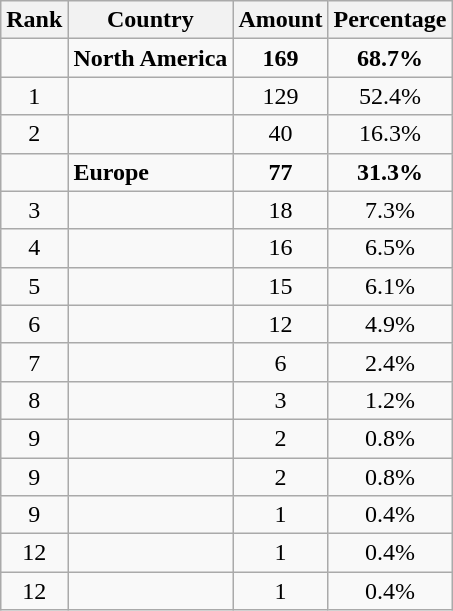<table class="wikitable" style="text-align: center;">
<tr>
<th>Rank</th>
<th>Country</th>
<th>Amount</th>
<th>Percentage</th>
</tr>
<tr>
<td></td>
<td style="text-align: left;"><strong>North America</strong></td>
<td><strong>169</strong></td>
<td><strong>68.7%</strong></td>
</tr>
<tr>
<td>1</td>
<td style="text-align: left;"></td>
<td>129</td>
<td>52.4%</td>
</tr>
<tr>
<td>2</td>
<td style="text-align: left;"></td>
<td>40</td>
<td>16.3%</td>
</tr>
<tr>
<td></td>
<td style="text-align: left;"><strong>Europe</strong></td>
<td><strong>77</strong></td>
<td><strong>31.3%</strong></td>
</tr>
<tr>
<td>3</td>
<td style="text-align: left;"></td>
<td>18</td>
<td>7.3%</td>
</tr>
<tr>
<td>4</td>
<td style="text-align: left;"></td>
<td>16</td>
<td>6.5%</td>
</tr>
<tr>
<td>5</td>
<td style="text-align: left;"></td>
<td>15</td>
<td>6.1%</td>
</tr>
<tr>
<td>6</td>
<td style="text-align: left;"></td>
<td>12</td>
<td>4.9%</td>
</tr>
<tr>
<td>7</td>
<td style="text-align: left;"></td>
<td>6</td>
<td>2.4%</td>
</tr>
<tr>
<td>8</td>
<td style="text-align: left;"></td>
<td>3</td>
<td>1.2%</td>
</tr>
<tr>
<td>9</td>
<td style="text-align: left;"></td>
<td>2</td>
<td>0.8%</td>
</tr>
<tr>
<td>9</td>
<td style="text-align: left;"></td>
<td>2</td>
<td>0.8%</td>
</tr>
<tr>
<td>9</td>
<td style="text-align: left;"></td>
<td>1</td>
<td>0.4%</td>
</tr>
<tr>
<td>12</td>
<td style="text-align: left;"></td>
<td>1</td>
<td>0.4%</td>
</tr>
<tr>
<td>12</td>
<td style="text-align: left;"></td>
<td>1</td>
<td>0.4%</td>
</tr>
</table>
